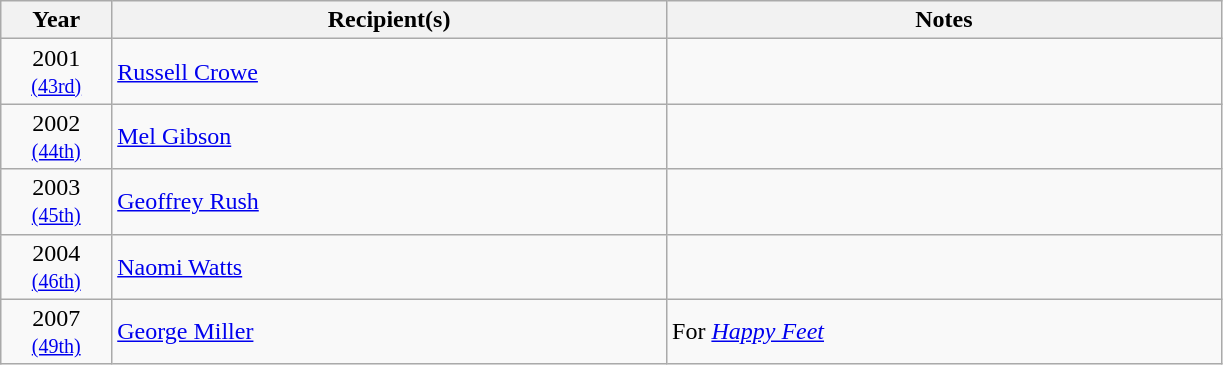<table class="sortable wikitable">
<tr>
<th width="5%">Year</th>
<th width="25%">Recipient(s)</th>
<th width="25%">Notes</th>
</tr>
<tr>
<td align="center">2001<br><small><a href='#'>(43rd)</a></small></td>
<td><a href='#'>Russell Crowe</a></td>
<td></td>
</tr>
<tr>
<td align="center">2002<br><small><a href='#'>(44th)</a></small></td>
<td><a href='#'>Mel Gibson</a></td>
<td></td>
</tr>
<tr>
<td align="center">2003<br><small><a href='#'>(45th)</a></small></td>
<td><a href='#'>Geoffrey Rush</a></td>
<td></td>
</tr>
<tr>
<td align="center">2004<br><small><a href='#'>(46th)</a></small></td>
<td><a href='#'>Naomi Watts</a></td>
<td></td>
</tr>
<tr>
<td align="center">2007<br><small><a href='#'>(49th)</a></small></td>
<td><a href='#'>George Miller</a></td>
<td>For <em><a href='#'>Happy Feet</a></em></td>
</tr>
</table>
